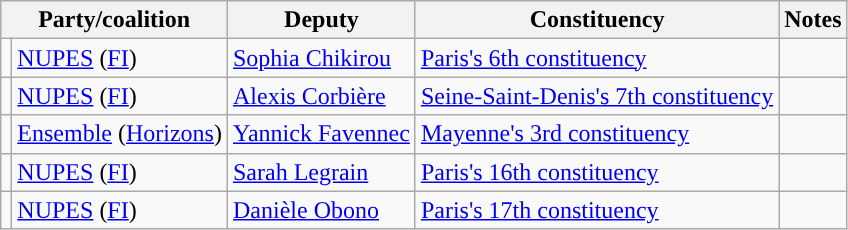<table class="wikitable sortable">
<tr>
<th colspan="2">Party/coalition</th>
<th>Deputy</th>
<th>Constituency</th>
<th>Notes</th>
</tr>
<tr>
<td style="background-color: "></td>
<td><a href='#'>NUPES</a> (<a href='#'>FI</a>)</td>
<td data-sort-value="Polutele, Napole"><a href='#'>Sophia Chikirou</a></td>
<td><a href='#'>Paris's 6th constituency</a></td>
<td></td>
</tr>
<tr>
<td style="background-color: "></td>
<td><a href='#'>NUPES</a> (<a href='#'>FI</a>)</td>
<td data-sort-value="Molac, Paul"><a href='#'>Alexis Corbière</a></td>
<td><a href='#'>Seine-Saint-Denis's 7th constituency</a></td>
<td></td>
</tr>
<tr>
<td style="background-color: "></td>
<td><a href='#'>Ensemble</a> (<a href='#'>Horizons</a>)</td>
<td data-sort-value="Maillard, Sylain"><a href='#'>Yannick Favennec</a></td>
<td><a href='#'>Mayenne's 3rd constituency</a></td>
<td></td>
</tr>
<tr>
<td style="background-color: "></td>
<td><a href='#'>NUPES</a> (<a href='#'>FI</a>)</td>
<td data-sort-value="Demilly,Stéphane"><a href='#'>Sarah Legrain</a></td>
<td><a href='#'>Paris's 16th constituency</a></td>
<td></td>
</tr>
<tr>
<td style="background-color: "></td>
<td><a href='#'>NUPES</a> (<a href='#'>FI</a>)</td>
<td><a href='#'>Danièle Obono</a></td>
<td><a href='#'>Paris's 17th constituency</a></td>
<td></td>
</tr>
</table>
